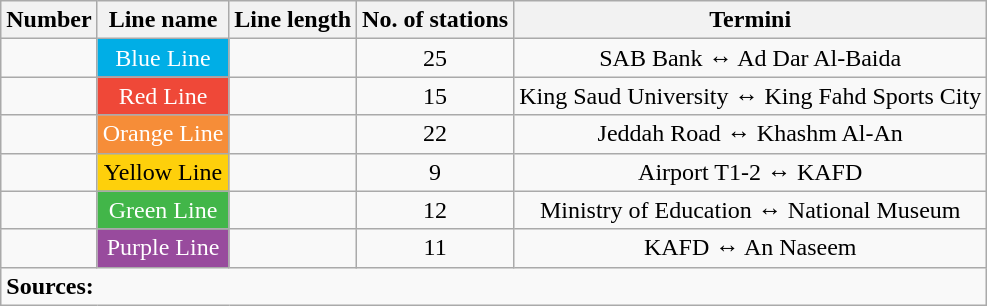<table class="wikitable">
<tr>
<th>Number</th>
<th>Line name</th>
<th>Line length</th>
<th>No. of stations</th>
<th>Termini</th>
</tr>
<tr align=center>
<td></td>
<td style="color:#FFFFFF; background-color:#00AEE6">Blue Line</td>
<td></td>
<td>25</td>
<td>SAB Bank ↔ Ad Dar Al-Baida</td>
</tr>
<tr align=center>
<td></td>
<td style="color:#FFFFFF; background-color:#EF4838">Red Line</td>
<td></td>
<td>15</td>
<td>King Saud University ↔ King Fahd Sports City</td>
</tr>
<tr align=center>
<td></td>
<td style="color:#FFFFFF; background-color:#F68D38">Orange Line</td>
<td></td>
<td>22</td>
<td>Jeddah Road ↔ Khashm Al-An</td>
</tr>
<tr align=center>
<td></td>
<td style="color:#000000; background-color:#FED00B">Yellow Line</td>
<td></td>
<td>9</td>
<td>Airport T1-2 ↔ KAFD</td>
</tr>
<tr align=center>
<td></td>
<td style="color:#FFFFFF; background-color:#42B649">Green Line</td>
<td></td>
<td>12</td>
<td>Ministry of Education ↔ National Museum</td>
</tr>
<tr align=center>
<td></td>
<td style="color:#FFFFFF; background-color:#984B9D">Purple Line</td>
<td></td>
<td>11</td>
<td>KAFD ↔ An Naseem</td>
</tr>
<tr>
<td colspan="5"><strong>Sources:</strong> </td>
</tr>
</table>
